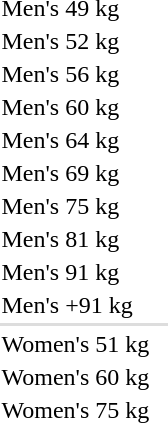<table>
<tr>
<td rowspan=2>Men's 49 kg</td>
<td rowspan=2></td>
<td rowspan=2></td>
<td></td>
</tr>
<tr>
<td></td>
</tr>
<tr>
<td rowspan=2>Men's 52 kg</td>
<td rowspan=2></td>
<td rowspan=2></td>
<td></td>
</tr>
<tr>
<td></td>
</tr>
<tr>
<td rowspan=2>Men's 56 kg</td>
<td rowspan=2></td>
<td rowspan=2></td>
<td></td>
</tr>
<tr>
<td></td>
</tr>
<tr>
<td rowspan=2>Men's 60 kg</td>
<td rowspan=2></td>
<td rowspan=2></td>
<td></td>
</tr>
<tr>
<td></td>
</tr>
<tr>
<td rowspan=2>Men's 64 kg</td>
<td rowspan=2></td>
<td rowspan=2></td>
<td></td>
</tr>
<tr>
<td></td>
</tr>
<tr>
<td rowspan=2>Men's 69 kg</td>
<td rowspan=2 nowrap></td>
<td rowspan=2></td>
<td></td>
</tr>
<tr>
<td></td>
</tr>
<tr>
<td rowspan=2>Men's 75 kg</td>
<td rowspan=2></td>
<td rowspan=2></td>
<td></td>
</tr>
<tr>
<td></td>
</tr>
<tr>
<td rowspan=2>Men's 81 kg</td>
<td rowspan=2></td>
<td rowspan=2></td>
<td></td>
</tr>
<tr>
<td></td>
</tr>
<tr>
<td rowspan=2>Men's 91 kg</td>
<td rowspan=2></td>
<td rowspan=2 nowrap></td>
<td></td>
</tr>
<tr>
<td></td>
</tr>
<tr>
<td rowspan=2>Men's +91 kg</td>
<td rowspan=2></td>
<td rowspan=2></td>
<td></td>
</tr>
<tr>
<td></td>
</tr>
<tr bgcolor=#dddddd>
<td colspan=4></td>
</tr>
<tr>
<td rowspan=2>Women's 51 kg</td>
<td rowspan=2></td>
<td rowspan=2></td>
<td></td>
</tr>
<tr>
<td></td>
</tr>
<tr>
<td rowspan=2>Women's 60 kg</td>
<td rowspan=2></td>
<td rowspan=2></td>
<td nowrap></td>
</tr>
<tr>
<td></td>
</tr>
<tr>
<td rowspan=2>Women's 75 kg</td>
<td rowspan=2></td>
<td rowspan=2></td>
<td></td>
</tr>
<tr>
<td></td>
</tr>
</table>
